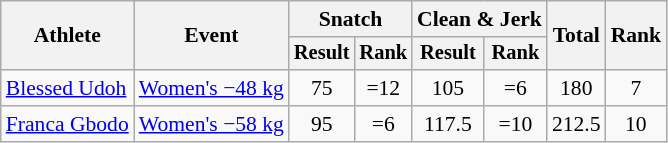<table class="wikitable" style="font-size:90%">
<tr>
<th rowspan="2">Athlete</th>
<th rowspan="2">Event</th>
<th colspan="2">Snatch</th>
<th colspan="2">Clean & Jerk</th>
<th rowspan="2">Total</th>
<th rowspan="2">Rank</th>
</tr>
<tr style="font-size:95%">
<th>Result</th>
<th>Rank</th>
<th>Result</th>
<th>Rank</th>
</tr>
<tr align=center>
<td align=left><a href='#'>Blessed Udoh</a></td>
<td align=left><a href='#'>Women's −48 kg</a></td>
<td>75</td>
<td>=12</td>
<td>105</td>
<td>=6</td>
<td>180</td>
<td>7</td>
</tr>
<tr align=center>
<td align=left><a href='#'>Franca Gbodo</a></td>
<td align=left><a href='#'>Women's −58 kg</a></td>
<td>95</td>
<td>=6</td>
<td>117.5</td>
<td>=10</td>
<td>212.5</td>
<td>10</td>
</tr>
</table>
